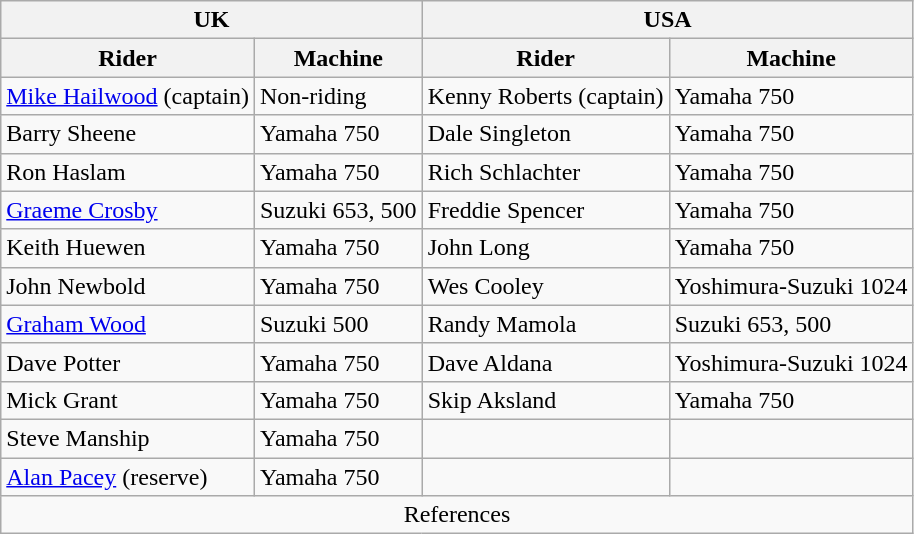<table class="wikitable">
<tr>
<th colspan=2>UK</th>
<th colspan=2>USA</th>
</tr>
<tr>
<th>Rider</th>
<th>Machine</th>
<th>Rider</th>
<th>Machine</th>
</tr>
<tr>
<td><a href='#'>Mike Hailwood</a> (captain)</td>
<td>Non-riding</td>
<td>Kenny Roberts (captain)</td>
<td>Yamaha 750</td>
</tr>
<tr>
<td>Barry Sheene</td>
<td>Yamaha 750</td>
<td>Dale Singleton</td>
<td>Yamaha 750</td>
</tr>
<tr>
<td>Ron Haslam</td>
<td>Yamaha 750</td>
<td>Rich Schlachter</td>
<td>Yamaha 750</td>
</tr>
<tr>
<td><a href='#'>Graeme Crosby</a> </td>
<td>Suzuki 653, 500</td>
<td>Freddie Spencer</td>
<td>Yamaha 750</td>
</tr>
<tr>
<td>Keith Huewen</td>
<td>Yamaha 750</td>
<td>John Long</td>
<td>Yamaha 750</td>
</tr>
<tr>
<td>John Newbold</td>
<td>Yamaha 750</td>
<td>Wes Cooley</td>
<td>Yoshimura-Suzuki 1024</td>
</tr>
<tr>
<td><a href='#'>Graham Wood</a></td>
<td>Suzuki 500</td>
<td>Randy Mamola</td>
<td>Suzuki 653, 500</td>
</tr>
<tr>
<td>Dave Potter</td>
<td>Yamaha 750</td>
<td>Dave Aldana</td>
<td>Yoshimura-Suzuki 1024</td>
</tr>
<tr>
<td>Mick Grant</td>
<td>Yamaha 750</td>
<td>Skip Aksland</td>
<td>Yamaha 750</td>
</tr>
<tr>
<td>Steve Manship</td>
<td>Yamaha 750</td>
<td></td>
<td></td>
</tr>
<tr>
<td><a href='#'>Alan Pacey</a> (reserve)</td>
<td>Yamaha 750</td>
<td></td>
<td></td>
</tr>
<tr>
<td colspan=4 align="center">References</td>
</tr>
</table>
